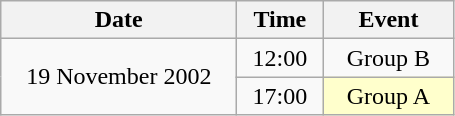<table class = "wikitable" style="text-align:center;">
<tr>
<th width=150>Date</th>
<th width=50>Time</th>
<th width=80>Event</th>
</tr>
<tr>
<td rowspan=2>19 November 2002</td>
<td>12:00</td>
<td>Group B</td>
</tr>
<tr>
<td>17:00</td>
<td bgcolor=ffffcc>Group A</td>
</tr>
</table>
